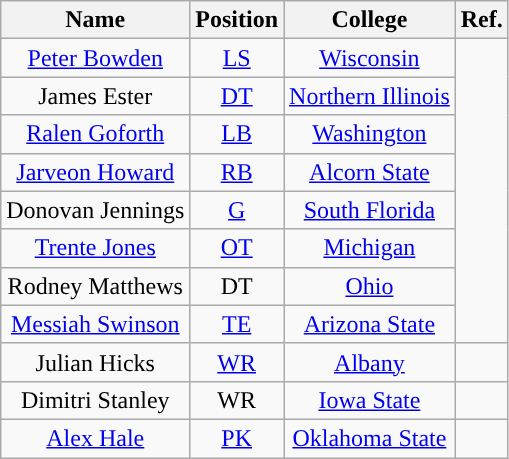<table class="wikitable" style="text-align:center">
<tr>
<th>Name</th>
<th>Position</th>
<th>College</th>
<th>Ref.</th>
</tr>
<tr>
<td><a href='#'>Peter Bowden</a></td>
<td><a href='#'>LS</a></td>
<td><a href='#'>Wisconsin</a></td>
<td rowspan="8"></td>
</tr>
<tr>
<td>James Ester</td>
<td><a href='#'>DT</a></td>
<td><a href='#'>Northern Illinois</a></td>
</tr>
<tr>
<td><a href='#'>Ralen Goforth</a></td>
<td><a href='#'>LB</a></td>
<td><a href='#'>Washington</a></td>
</tr>
<tr>
<td><a href='#'>Jarveon Howard</a></td>
<td><a href='#'>RB</a></td>
<td><a href='#'>Alcorn State</a></td>
</tr>
<tr>
<td>Donovan Jennings</td>
<td><a href='#'>G</a></td>
<td><a href='#'>South Florida</a></td>
</tr>
<tr>
<td><a href='#'>Trente Jones</a></td>
<td><a href='#'>OT</a></td>
<td><a href='#'>Michigan</a></td>
</tr>
<tr>
<td>Rodney Matthews</td>
<td>DT</td>
<td><a href='#'>Ohio</a></td>
</tr>
<tr>
<td><a href='#'>Messiah Swinson</a></td>
<td><a href='#'>TE</a></td>
<td><a href='#'>Arizona State</a></td>
</tr>
<tr>
<td>Julian Hicks</td>
<td><a href='#'>WR</a></td>
<td><a href='#'>Albany</a></td>
<td></td>
</tr>
<tr>
<td>Dimitri Stanley</td>
<td>WR</td>
<td><a href='#'>Iowa State</a></td>
<td></td>
</tr>
<tr>
<td><a href='#'>Alex Hale</a></td>
<td><a href='#'>PK</a></td>
<td><a href='#'>Oklahoma State</a></td>
<td></td>
</tr>
</table>
